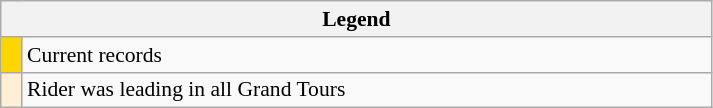<table class="wikitable nowrap" style="font-size:90%; width: 33em;">
<tr>
<th colspan="2">Legend</th>
</tr>
<tr>
<td style="background: #ffd700"></td>
<td>Current records</td>
</tr>
<tr>
<td style="background: #ffefd5"></td>
<td>Rider was leading in all Grand Tours</td>
</tr>
</table>
